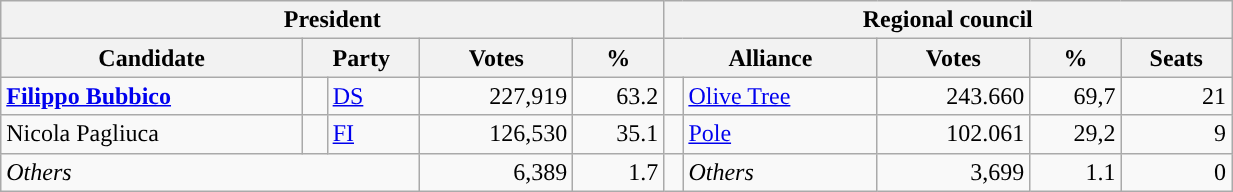<table class="wikitable" style="text-align:right; style="width=65%">
<tr>
<th colspan="5">President</th>
<th colspan="7">Regional council</th>
</tr>
<tr>
<th>Candidate</th>
<th colspan="2">Party</th>
<th>Votes</th>
<th>%</th>
<th colspan="2">Alliance</th>
<th>Votes</th>
<th>%</th>
<th>Seats</th>
</tr>
<tr>
<td style="text-align:left"><strong><a href='#'>Filippo Bubbico</a></strong></td>
<td></td>
<td style="text-align:left"><a href='#'>DS</a></td>
<td>227,919</td>
<td>63.2</td>
<td></td>
<td style="text-align:left"><a href='#'>Olive Tree</a></td>
<td>243.660</td>
<td>69,7</td>
<td>21</td>
</tr>
<tr>
<td style="text-align:left">Nicola Pagliuca</td>
<td></td>
<td style="text-align:left"><a href='#'>FI</a></td>
<td>126,530</td>
<td>35.1</td>
<td></td>
<td style="text-align:left"><a href='#'>Pole</a></td>
<td>102.061</td>
<td>29,2</td>
<td>9</td>
</tr>
<tr>
<td colspan="3" style="text-align:left"><em>Others</em></td>
<td>6,389</td>
<td>1.7</td>
<td></td>
<td style="text-align:left"><em>Others</em></td>
<td>3,699</td>
<td>1.1</td>
<td>0</td>
</tr>
</table>
